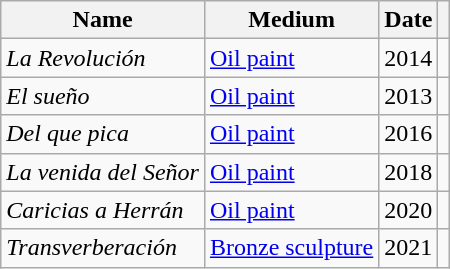<table class="wikitable">
<tr>
<th>Name</th>
<th>Medium</th>
<th>Date</th>
<th></th>
</tr>
<tr>
<td><em>La Revolución</em></td>
<td><a href='#'>Oil paint</a></td>
<td>2014</td>
<td></td>
</tr>
<tr>
<td><em>El sueño</em></td>
<td><a href='#'>Oil paint</a></td>
<td>2013</td>
<td></td>
</tr>
<tr>
<td><em>Del que pica</em></td>
<td><a href='#'>Oil paint</a></td>
<td>2016</td>
<td></td>
</tr>
<tr>
<td><em>La venida del Señor</em></td>
<td><a href='#'>Oil paint</a></td>
<td>2018</td>
<td></td>
</tr>
<tr>
<td><em>Caricias a Herrán</em></td>
<td><a href='#'>Oil paint</a></td>
<td>2020</td>
<td></td>
</tr>
<tr>
<td><em>Transverberación</em></td>
<td><a href='#'>Bronze sculpture</a></td>
<td>2021</td>
<td></td>
</tr>
</table>
